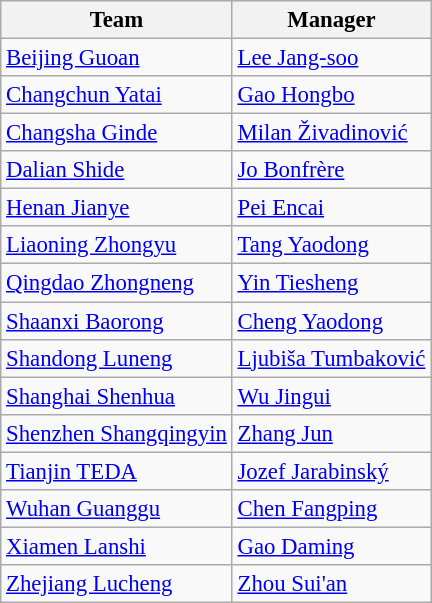<table class="wikitable sortable" style="font-size:95%">
<tr>
<th>Team</th>
<th>Manager</th>
</tr>
<tr>
<td><a href='#'>Beijing Guoan</a></td>
<td> <a href='#'>Lee Jang-soo</a></td>
</tr>
<tr>
<td><a href='#'>Changchun Yatai</a></td>
<td> <a href='#'>Gao Hongbo</a></td>
</tr>
<tr>
<td><a href='#'>Changsha Ginde</a></td>
<td> <a href='#'>Milan Živadinović</a></td>
</tr>
<tr>
<td><a href='#'>Dalian Shide</a></td>
<td> <a href='#'>Jo Bonfrère</a></td>
</tr>
<tr>
<td><a href='#'>Henan Jianye</a></td>
<td> <a href='#'>Pei Encai</a></td>
</tr>
<tr>
<td><a href='#'>Liaoning Zhongyu</a></td>
<td> <a href='#'>Tang Yaodong</a></td>
</tr>
<tr>
<td><a href='#'>Qingdao Zhongneng</a></td>
<td> <a href='#'>Yin Tiesheng</a></td>
</tr>
<tr>
<td><a href='#'>Shaanxi Baorong</a></td>
<td> <a href='#'>Cheng Yaodong</a></td>
</tr>
<tr>
<td><a href='#'>Shandong Luneng</a></td>
<td> <a href='#'>Ljubiša Tumbaković</a></td>
</tr>
<tr>
<td><a href='#'>Shanghai Shenhua</a></td>
<td> <a href='#'>Wu Jingui</a></td>
</tr>
<tr>
<td><a href='#'>Shenzhen Shangqingyin</a></td>
<td> <a href='#'>Zhang Jun</a></td>
</tr>
<tr>
<td><a href='#'>Tianjin TEDA</a></td>
<td> <a href='#'>Jozef Jarabinský</a></td>
</tr>
<tr>
<td><a href='#'>Wuhan Guanggu</a></td>
<td> <a href='#'>Chen Fangping</a></td>
</tr>
<tr>
<td><a href='#'>Xiamen Lanshi</a></td>
<td> <a href='#'>Gao Daming</a></td>
</tr>
<tr>
<td><a href='#'>Zhejiang Lucheng</a></td>
<td> <a href='#'>Zhou Sui'an</a></td>
</tr>
</table>
